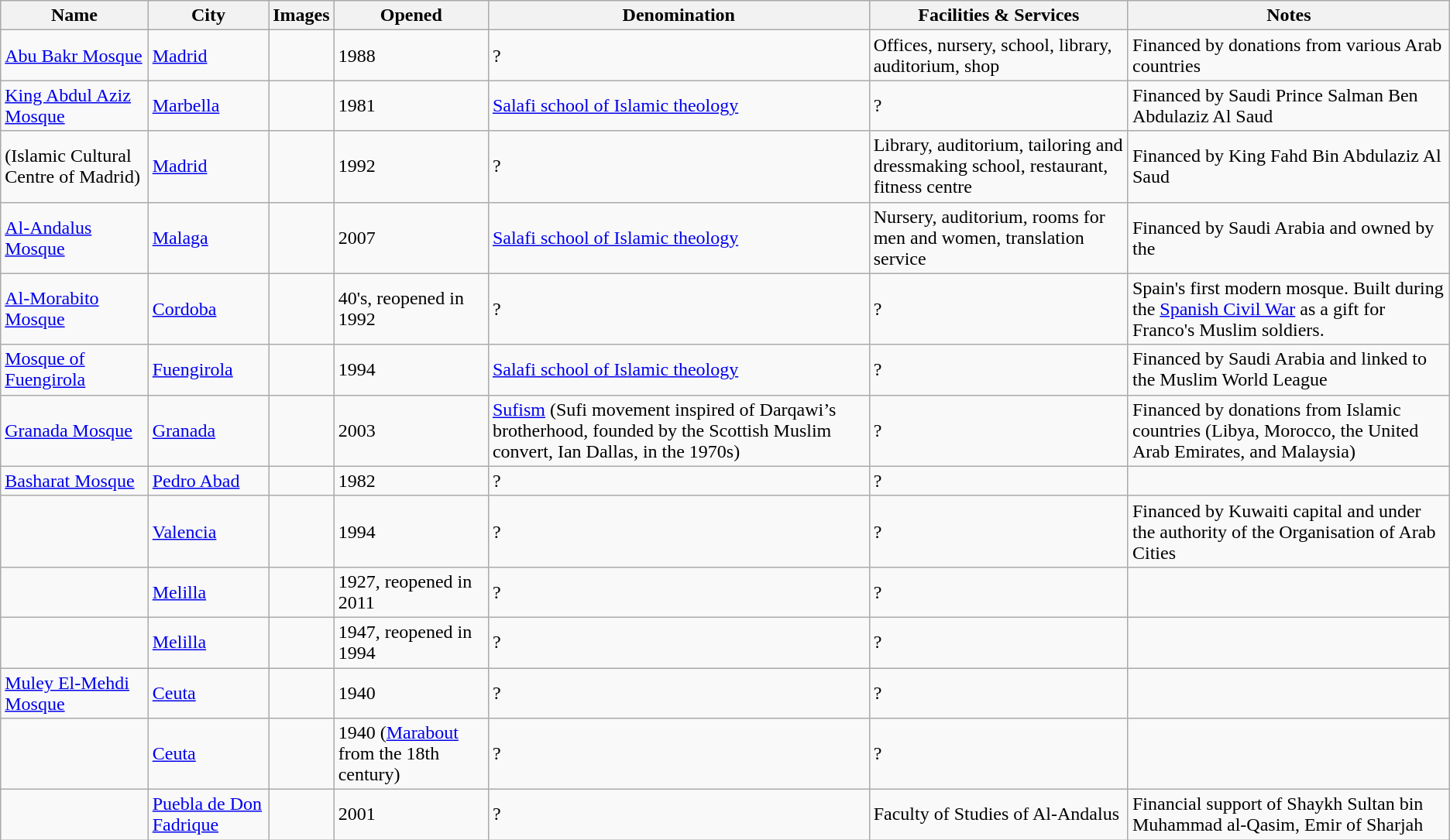<table class="wikitable plainrowheaders sortable" style="text-align:left;">
<tr>
<th>Name</th>
<th>City</th>
<th class="unsortable">Images</th>
<th>Opened</th>
<th>Denomination</th>
<th>Facilities & Services</th>
<th class="unsortable">Notes</th>
</tr>
<tr>
<td><a href='#'>Abu Bakr Mosque</a></td>
<td><a href='#'>Madrid</a></td>
<td></td>
<td>1988</td>
<td>?</td>
<td>Offices, nursery, school, library, auditorium, shop</td>
<td>Financed by donations from various Arab countries</td>
</tr>
<tr>
<td><a href='#'>King Abdul Aziz Mosque</a></td>
<td><a href='#'>Marbella</a></td>
<td></td>
<td>1981</td>
<td><a href='#'>Salafi school of Islamic theology</a></td>
<td>?</td>
<td>Financed by Saudi Prince Salman Ben Abdulaziz Al Saud</td>
</tr>
<tr>
<td>  (Islamic Cultural Centre of Madrid)</td>
<td><a href='#'>Madrid</a></td>
<td></td>
<td>1992</td>
<td>?</td>
<td>Library, auditorium, tailoring and dressmaking school, restaurant, fitness centre</td>
<td>Financed by King Fahd Bin Abdulaziz Al Saud</td>
</tr>
<tr>
<td><a href='#'>Al-Andalus Mosque</a></td>
<td><a href='#'>Malaga</a></td>
<td></td>
<td>2007</td>
<td><a href='#'>Salafi school of Islamic theology</a></td>
<td>Nursery, auditorium, rooms for men and women, translation service</td>
<td>Financed by Saudi Arabia and owned by the  </td>
</tr>
<tr>
<td><a href='#'>Al-Morabito Mosque</a></td>
<td><a href='#'>Cordoba</a></td>
<td></td>
<td>40's, reopened in 1992</td>
<td>?</td>
<td>?</td>
<td>Spain's first modern mosque. Built during the <a href='#'>Spanish Civil War</a> as a gift for Franco's Muslim soldiers.</td>
</tr>
<tr>
<td><a href='#'>Mosque of Fuengirola</a></td>
<td><a href='#'>Fuengirola</a></td>
<td></td>
<td>1994</td>
<td><a href='#'>Salafi school of Islamic theology</a></td>
<td>?</td>
<td>Financed by Saudi Arabia and linked to the Muslim World League</td>
</tr>
<tr>
<td><a href='#'>Granada Mosque</a></td>
<td><a href='#'>Granada</a></td>
<td></td>
<td>2003</td>
<td><a href='#'>Sufism</a> (Sufi movement inspired of Darqawi’s brotherhood, founded by the Scottish Muslim convert, Ian Dallas, in the 1970s)</td>
<td>?</td>
<td>Financed by donations from Islamic countries (Libya, Morocco, the United Arab Emirates, and Malaysia)</td>
</tr>
<tr>
<td><a href='#'>Basharat Mosque</a></td>
<td><a href='#'>Pedro Abad</a></td>
<td></td>
<td>1982</td>
<td>?</td>
<td>?</td>
<td></td>
</tr>
<tr>
<td></td>
<td><a href='#'>Valencia</a></td>
<td></td>
<td>1994</td>
<td>?</td>
<td>?</td>
<td>Financed by Kuwaiti capital and under the authority of the Organisation of Arab Cities</td>
</tr>
<tr>
<td></td>
<td><a href='#'>Melilla</a></td>
<td></td>
<td>1927, reopened in 2011</td>
<td>?</td>
<td>?</td>
<td></td>
</tr>
<tr>
<td></td>
<td><a href='#'>Melilla</a></td>
<td></td>
<td>1947, reopened in 1994</td>
<td>?</td>
<td>?</td>
<td></td>
</tr>
<tr>
<td><a href='#'>Muley El-Mehdi Mosque</a></td>
<td><a href='#'>Ceuta</a></td>
<td></td>
<td>1940</td>
<td>?</td>
<td>?</td>
<td></td>
</tr>
<tr>
<td></td>
<td><a href='#'>Ceuta</a></td>
<td></td>
<td>1940 (<a href='#'>Marabout</a> from the 18th century)</td>
<td>?</td>
<td>?</td>
<td></td>
</tr>
<tr>
<td></td>
<td><a href='#'>Puebla de Don Fadrique</a></td>
<td></td>
<td>2001</td>
<td>?</td>
<td>Faculty of Studies of Al-Andalus</td>
<td>Financial support of Shaykh Sultan bin Muhammad al-Qasim, Emir of Sharjah</td>
</tr>
</table>
